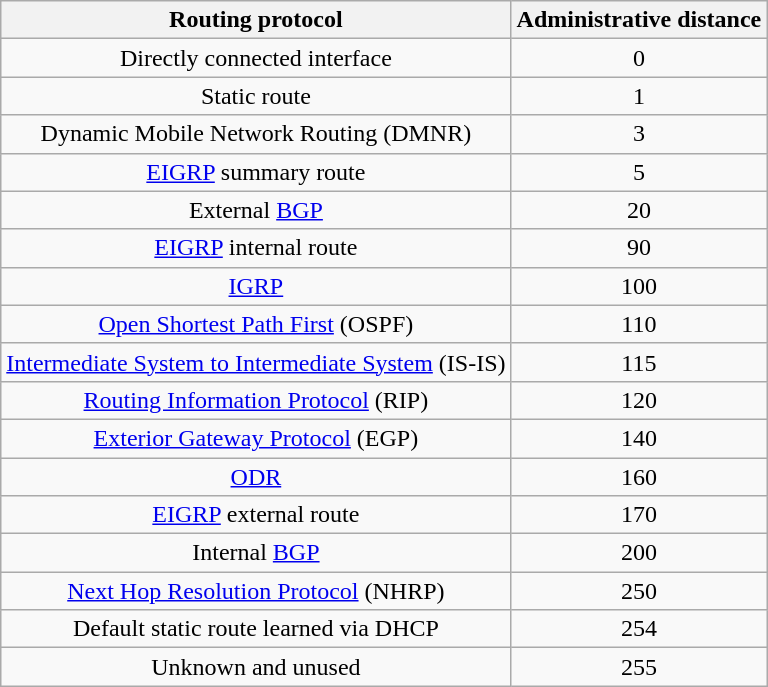<table class="wikitable" style="text-align:center">
<tr>
<th>Routing protocol</th>
<th>Administrative distance</th>
</tr>
<tr>
<td>Directly connected interface</td>
<td>0</td>
</tr>
<tr>
<td>Static route</td>
<td>1</td>
</tr>
<tr>
<td>Dynamic Mobile Network Routing (DMNR)</td>
<td>3</td>
</tr>
<tr>
<td><a href='#'>EIGRP</a> summary route</td>
<td>5</td>
</tr>
<tr>
<td>External <a href='#'>BGP</a></td>
<td>20</td>
</tr>
<tr>
<td><a href='#'>EIGRP</a> internal route</td>
<td>90</td>
</tr>
<tr>
<td><a href='#'>IGRP</a></td>
<td>100</td>
</tr>
<tr>
<td><a href='#'>Open Shortest Path First</a> (OSPF)</td>
<td>110</td>
</tr>
<tr>
<td><a href='#'>Intermediate System to Intermediate System</a> (IS-IS)</td>
<td>115</td>
</tr>
<tr>
<td><a href='#'>Routing Information Protocol</a> (RIP)</td>
<td>120</td>
</tr>
<tr>
<td><a href='#'>Exterior Gateway Protocol</a> (EGP)</td>
<td>140</td>
</tr>
<tr>
<td><a href='#'>ODR</a></td>
<td>160</td>
</tr>
<tr>
<td><a href='#'>EIGRP</a> external route</td>
<td>170</td>
</tr>
<tr>
<td>Internal <a href='#'>BGP</a></td>
<td>200</td>
</tr>
<tr>
<td><a href='#'>Next Hop Resolution Protocol</a> (NHRP)</td>
<td>250</td>
</tr>
<tr>
<td>Default static route learned via DHCP</td>
<td>254</td>
</tr>
<tr>
<td>Unknown and unused</td>
<td>255</td>
</tr>
</table>
